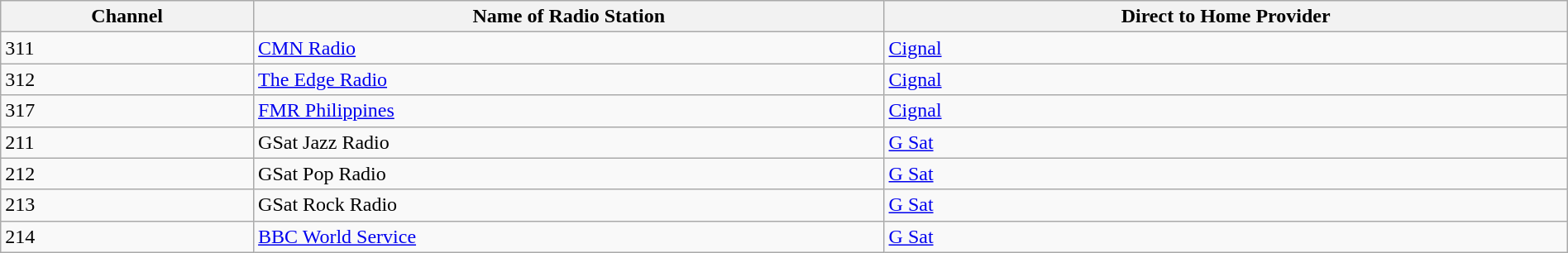<table class="sortable wikitable" style="width:100%">
<tr>
<th>Channel</th>
<th>Name of Radio Station</th>
<th>Direct to Home Provider</th>
</tr>
<tr>
<td>311</td>
<td><a href='#'>CMN Radio</a></td>
<td><a href='#'>Cignal</a></td>
</tr>
<tr>
<td>312</td>
<td><a href='#'>The Edge Radio</a></td>
<td><a href='#'>Cignal</a></td>
</tr>
<tr>
<td>317</td>
<td><a href='#'>FMR Philippines</a></td>
<td><a href='#'>Cignal</a></td>
</tr>
<tr>
<td>211</td>
<td>GSat Jazz Radio</td>
<td><a href='#'>G Sat</a></td>
</tr>
<tr>
<td>212</td>
<td>GSat Pop Radio</td>
<td><a href='#'>G Sat</a></td>
</tr>
<tr>
<td>213</td>
<td>GSat Rock Radio</td>
<td><a href='#'>G Sat</a></td>
</tr>
<tr>
<td>214</td>
<td><a href='#'>BBC World Service</a></td>
<td><a href='#'>G Sat</a></td>
</tr>
</table>
